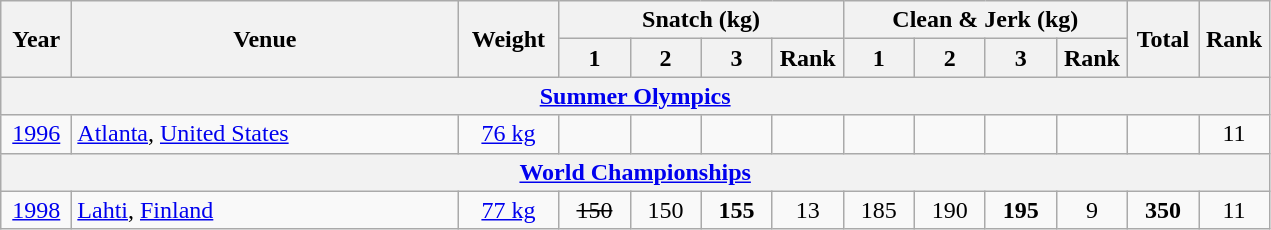<table class = "wikitable" style="text-align:center;">
<tr>
<th rowspan=2 width=40>Year</th>
<th rowspan=2 width=250>Venue</th>
<th rowspan=2 width=60>Weight</th>
<th colspan=4>Snatch (kg)</th>
<th colspan=4>Clean & Jerk (kg)</th>
<th rowspan=2 width=40>Total</th>
<th rowspan=2 width=40>Rank</th>
</tr>
<tr>
<th width=40>1</th>
<th width=40>2</th>
<th width=40>3</th>
<th width=40>Rank</th>
<th width=40>1</th>
<th width=40>2</th>
<th width=40>3</th>
<th width=40>Rank</th>
</tr>
<tr>
<th colspan=13><a href='#'>Summer Olympics</a></th>
</tr>
<tr>
<td><a href='#'>1996</a></td>
<td align=left> <a href='#'>Atlanta</a>, <a href='#'>United States</a></td>
<td><a href='#'>76 kg</a></td>
<td></td>
<td></td>
<td></td>
<td></td>
<td></td>
<td></td>
<td></td>
<td></td>
<td></td>
<td>11</td>
</tr>
<tr>
<th colspan=13><a href='#'>World Championships</a></th>
</tr>
<tr>
<td><a href='#'>1998</a></td>
<td align=left> <a href='#'>Lahti</a>, <a href='#'>Finland</a></td>
<td><a href='#'>77 kg</a></td>
<td><s>150</s></td>
<td>150</td>
<td><strong>155</strong></td>
<td>13</td>
<td>185</td>
<td>190</td>
<td><strong>195</strong></td>
<td>9</td>
<td><strong>350</strong></td>
<td>11</td>
</tr>
</table>
